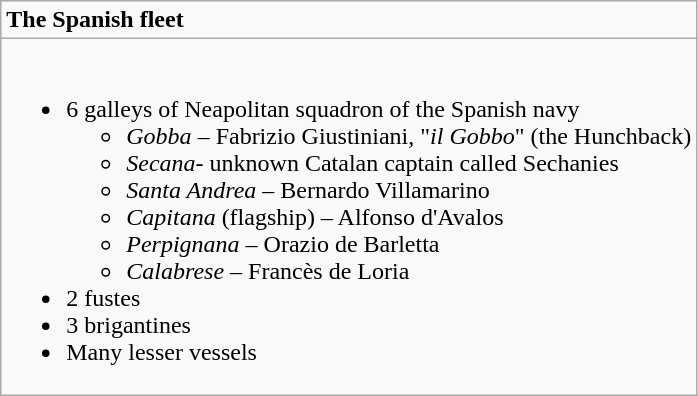<table role="presentation" class="wikitable mw-collapsible mw-collapsed">
<tr>
<td><strong>The Spanish fleet</strong></td>
</tr>
<tr>
<td><br><ul><li>6 galleys of Neapolitan squadron of the Spanish navy<ul><li><em>Gobba</em> – Fabrizio Giustiniani, "<em>il Gobbo</em>" (the Hunchback)</li><li><em>Secana</em>- unknown Catalan captain called Sechanies</li><li><em>Santa Andrea</em> – Bernardo Villamarino</li><li><em>Capitana</em> (flagship) –  Alfonso d'Avalos</li><li><em>Perpignana</em> – Orazio de Barletta</li><li><em>Calabrese</em> – Francès de Loria </li></ul></li><li>2 fustes</li><li>3 brigantines</li><li>Many lesser vessels</li></ul></td>
</tr>
</table>
